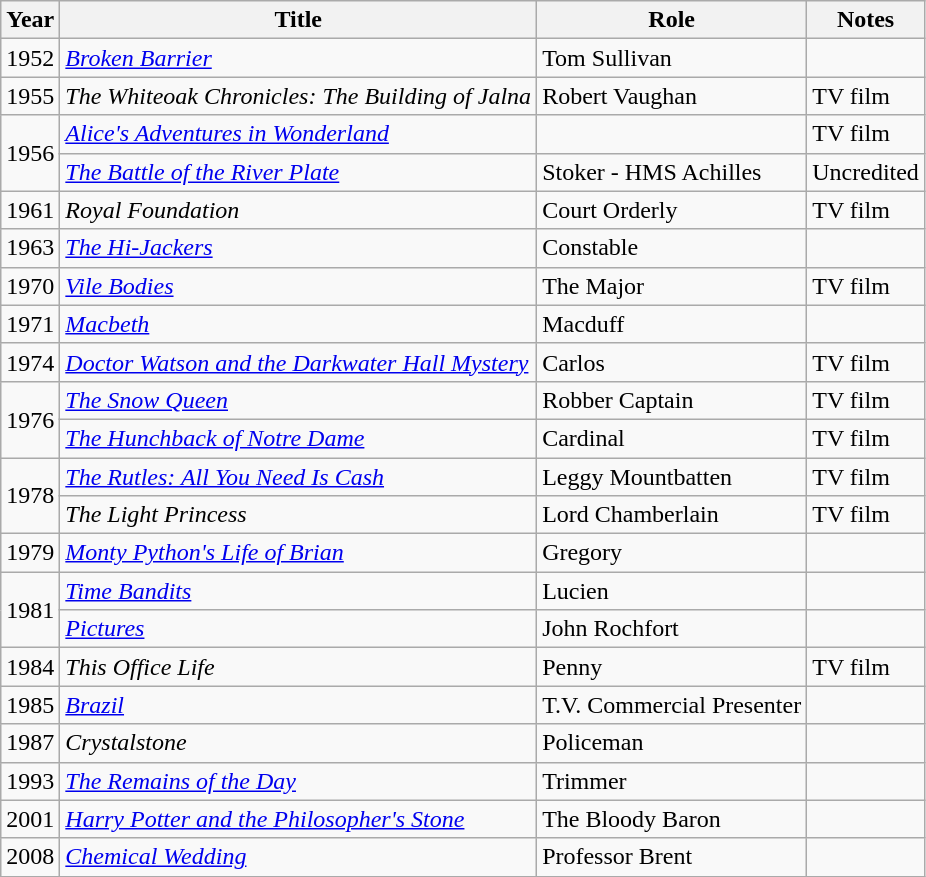<table class="wikitable">
<tr>
<th>Year</th>
<th>Title</th>
<th>Role</th>
<th>Notes</th>
</tr>
<tr>
<td>1952</td>
<td><em><a href='#'>Broken Barrier</a></em></td>
<td>Tom Sullivan</td>
<td></td>
</tr>
<tr>
<td>1955</td>
<td><em>The Whiteoak Chronicles: The Building of Jalna</em></td>
<td>Robert Vaughan</td>
<td>TV film</td>
</tr>
<tr>
<td rowspan="2">1956</td>
<td><em><a href='#'>Alice's Adventures in Wonderland</a></em></td>
<td></td>
<td>TV film</td>
</tr>
<tr>
<td><em><a href='#'>The Battle of the River Plate</a></em></td>
<td>Stoker - HMS Achilles</td>
<td>Uncredited</td>
</tr>
<tr>
<td>1961</td>
<td><em>Royal Foundation</em></td>
<td>Court Orderly</td>
<td>TV film</td>
</tr>
<tr>
<td>1963</td>
<td><em><a href='#'>The Hi-Jackers</a></em></td>
<td>Constable</td>
<td></td>
</tr>
<tr>
<td>1970</td>
<td><em><a href='#'>Vile Bodies</a></em></td>
<td>The Major</td>
<td>TV film</td>
</tr>
<tr>
<td>1971</td>
<td><em><a href='#'>Macbeth</a></em></td>
<td>Macduff</td>
<td></td>
</tr>
<tr>
<td>1974</td>
<td><em><a href='#'>Doctor Watson and the Darkwater Hall Mystery</a></em></td>
<td>Carlos</td>
<td>TV film</td>
</tr>
<tr>
<td rowspan="2">1976</td>
<td><em><a href='#'>The Snow Queen</a></em></td>
<td>Robber Captain</td>
<td>TV film</td>
</tr>
<tr>
<td><em><a href='#'>The Hunchback of Notre Dame</a></em></td>
<td>Cardinal</td>
<td>TV film</td>
</tr>
<tr>
<td rowspan="2">1978</td>
<td><em><a href='#'>The Rutles: All You Need Is Cash</a></em></td>
<td>Leggy Mountbatten</td>
<td>TV film</td>
</tr>
<tr>
<td><em>The Light Princess</em></td>
<td>Lord Chamberlain</td>
<td>TV film</td>
</tr>
<tr>
<td>1979</td>
<td><em><a href='#'>Monty Python's Life of Brian</a></em></td>
<td>Gregory</td>
<td></td>
</tr>
<tr>
<td rowspan="2">1981</td>
<td><em><a href='#'>Time Bandits</a></em></td>
<td>Lucien</td>
<td></td>
</tr>
<tr>
<td><em><a href='#'>Pictures</a></em></td>
<td>John Rochfort</td>
<td></td>
</tr>
<tr>
<td>1984</td>
<td><em>This Office Life</em></td>
<td>Penny</td>
<td>TV film</td>
</tr>
<tr>
<td>1985</td>
<td><em><a href='#'>Brazil</a></em></td>
<td>T.V. Commercial Presenter</td>
<td></td>
</tr>
<tr>
<td>1987</td>
<td><em>Crystalstone</em></td>
<td>Policeman</td>
<td></td>
</tr>
<tr>
<td>1993</td>
<td><em><a href='#'>The Remains of the Day</a></em></td>
<td>Trimmer</td>
<td></td>
</tr>
<tr>
<td>2001</td>
<td><em><a href='#'>Harry Potter and the Philosopher's Stone</a></em></td>
<td>The Bloody Baron</td>
<td></td>
</tr>
<tr>
<td>2008</td>
<td><em><a href='#'>Chemical Wedding</a></em></td>
<td>Professor Brent</td>
<td></td>
</tr>
</table>
